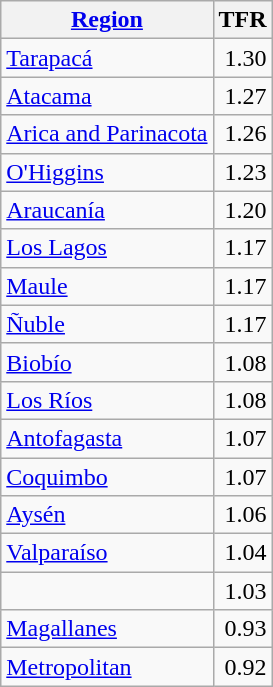<table class="wikitable sortable">
<tr>
<th><a href='#'>Region</a></th>
<th>TFR</th>
</tr>
<tr>
<td> <a href='#'>Tarapacá</a></td>
<td align="right">1.30</td>
</tr>
<tr>
<td> <a href='#'>Atacama</a></td>
<td align="right">1.27</td>
</tr>
<tr>
<td> <a href='#'>Arica and Parinacota</a></td>
<td align="right">1.26</td>
</tr>
<tr>
<td> <a href='#'>O'Higgins</a></td>
<td align="right">1.23</td>
</tr>
<tr>
<td> <a href='#'>Araucanía</a></td>
<td align="right">1.20</td>
</tr>
<tr>
<td> <a href='#'>Los Lagos</a></td>
<td align="right">1.17</td>
</tr>
<tr>
<td> <a href='#'>Maule</a></td>
<td align="right">1.17</td>
</tr>
<tr>
<td> <a href='#'>Ñuble</a></td>
<td align="right">1.17</td>
</tr>
<tr>
<td> <a href='#'>Biobío</a></td>
<td align="right">1.08</td>
</tr>
<tr>
<td> <a href='#'>Los Ríos</a></td>
<td align="right">1.08</td>
</tr>
<tr>
<td> <a href='#'>Antofagasta</a></td>
<td align="right">1.07</td>
</tr>
<tr>
<td> <a href='#'>Coquimbo</a></td>
<td align="right">1.07</td>
</tr>
<tr>
<td> <a href='#'>Aysén</a></td>
<td align="right">1.06</td>
</tr>
<tr>
<td> <a href='#'>Valparaíso</a></td>
<td align="right">1.04</td>
</tr>
<tr>
<td><strong></strong></td>
<td align="right">1.03</td>
</tr>
<tr>
<td> <a href='#'>Magallanes</a></td>
<td align="right">0.93</td>
</tr>
<tr>
<td> <a href='#'>Metropolitan</a></td>
<td align="right">0.92</td>
</tr>
</table>
